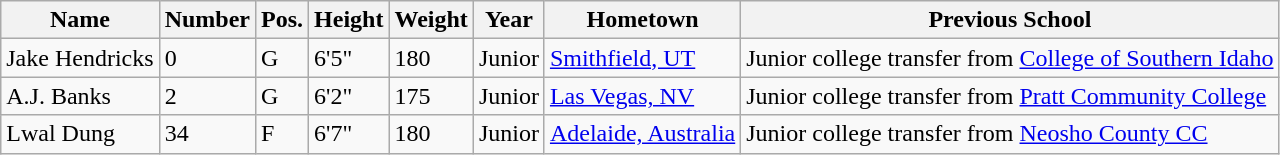<table class="wikitable sortable" border="1">
<tr>
<th>Name</th>
<th>Number</th>
<th>Pos.</th>
<th>Height</th>
<th>Weight</th>
<th>Year</th>
<th>Hometown</th>
<th class="unsortable">Previous School</th>
</tr>
<tr>
<td>Jake Hendricks</td>
<td>0</td>
<td>G</td>
<td>6'5"</td>
<td>180</td>
<td>Junior</td>
<td><a href='#'>Smithfield, UT</a></td>
<td>Junior college transfer from <a href='#'>College of Southern Idaho</a></td>
</tr>
<tr>
<td>A.J. Banks</td>
<td>2</td>
<td>G</td>
<td>6'2"</td>
<td>175</td>
<td>Junior</td>
<td><a href='#'>Las Vegas, NV</a></td>
<td>Junior college transfer from <a href='#'>Pratt Community College</a></td>
</tr>
<tr>
<td>Lwal Dung</td>
<td>34</td>
<td>F</td>
<td>6'7"</td>
<td>180</td>
<td>Junior</td>
<td><a href='#'>Adelaide, Australia</a></td>
<td>Junior college transfer from <a href='#'>Neosho County CC</a></td>
</tr>
</table>
